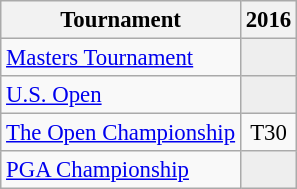<table class="wikitable" style="font-size:95%;text-align:center;">
<tr>
<th>Tournament</th>
<th>2016</th>
</tr>
<tr>
<td align=left><a href='#'>Masters Tournament</a></td>
<td style="background:#eeeeee;"></td>
</tr>
<tr>
<td align=left><a href='#'>U.S. Open</a></td>
<td style="background:#eeeeee;"></td>
</tr>
<tr>
<td align=left><a href='#'>The Open Championship</a></td>
<td>T30</td>
</tr>
<tr>
<td align=left><a href='#'>PGA Championship</a></td>
<td style="background:#eeeeee;"></td>
</tr>
</table>
